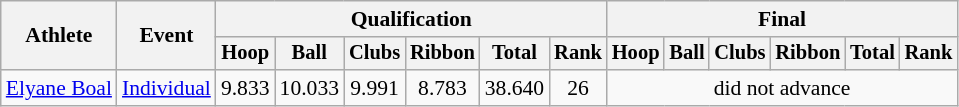<table class=wikitable style="font-size:90%">
<tr>
<th rowspan=2>Athlete</th>
<th rowspan=2>Event</th>
<th colspan=6>Qualification</th>
<th colspan=6>Final</th>
</tr>
<tr style="font-size:95%">
<th>Hoop</th>
<th>Ball</th>
<th>Clubs</th>
<th>Ribbon</th>
<th>Total</th>
<th>Rank</th>
<th>Hoop</th>
<th>Ball</th>
<th>Clubs</th>
<th>Ribbon</th>
<th>Total</th>
<th>Rank</th>
</tr>
<tr align=center>
<td align=left><a href='#'>Elyane Boal</a></td>
<td align=left><a href='#'>Individual</a></td>
<td>9.833</td>
<td>10.033</td>
<td>9.991</td>
<td>8.783</td>
<td>38.640</td>
<td>26</td>
<td colspan=6>did not advance</td>
</tr>
</table>
